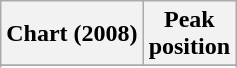<table class="wikitable sortable">
<tr>
<th align="left">Chart (2008)</th>
<th align="left">Peak<br>position</th>
</tr>
<tr>
</tr>
<tr>
</tr>
<tr>
</tr>
</table>
